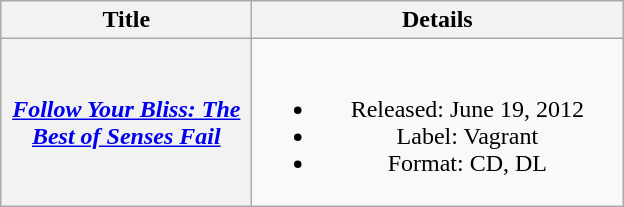<table class="wikitable plainrowheaders" style="text-align:center;">
<tr>
<th rowspan="1" style="width:10em;">Title</th>
<th rowspan="1" style="width:15em;">Details</th>
</tr>
<tr>
<th scope="row"><em><a href='#'>Follow Your Bliss: The Best of Senses Fail</a></em></th>
<td><br><ul><li>Released: June 19, 2012</li><li>Label: Vagrant</li><li>Format: CD, DL</li></ul></td>
</tr>
</table>
